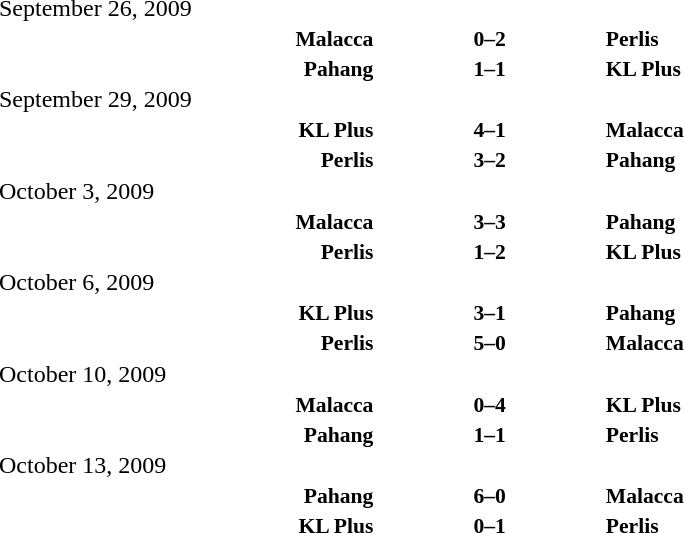<table width=100% cellspacing=1>
<tr>
<th width=20%></th>
<th width=12%></th>
<th width=20%></th>
<th></th>
</tr>
<tr>
<td>September 26, 2009</td>
</tr>
<tr style=font-size:90%>
<td align=right><strong>Malacca</strong></td>
<td align=center><strong>0–2</strong></td>
<td><strong>Perlis</strong></td>
<td></td>
<td></td>
</tr>
<tr style=font-size:90%>
<td align=right><strong>Pahang</strong></td>
<td align=center><strong>1–1</strong></td>
<td><strong>KL Plus</strong></td>
<td></td>
<td></td>
</tr>
<tr>
<td>September 29, 2009</td>
</tr>
<tr style=font-size:90%>
<td align=right><strong>KL Plus</strong></td>
<td align=center><strong>4–1</strong></td>
<td><strong>Malacca</strong></td>
<td></td>
<td></td>
</tr>
<tr style=font-size:90%>
<td align=right><strong>Perlis</strong></td>
<td align=center><strong>3–2</strong></td>
<td><strong>Pahang</strong></td>
<td></td>
<td></td>
</tr>
<tr>
<td>October 3, 2009</td>
</tr>
<tr style=font-size:90%>
<td align=right><strong>Malacca</strong></td>
<td align=center><strong>3–3</strong></td>
<td><strong>Pahang</strong></td>
<td></td>
<td></td>
</tr>
<tr style=font-size:90%>
<td align=right><strong>Perlis</strong></td>
<td align=center><strong>1–2</strong></td>
<td><strong>KL Plus</strong></td>
<td></td>
<td></td>
</tr>
<tr>
<td>October 6, 2009</td>
</tr>
<tr style=font-size:90%>
<td align=right><strong>KL Plus</strong></td>
<td align=center><strong>3–1</strong></td>
<td><strong>Pahang</strong></td>
<td></td>
<td></td>
</tr>
<tr style=font-size:90%>
<td align=right><strong>Perlis</strong></td>
<td align=center><strong>5–0</strong></td>
<td><strong>Malacca</strong></td>
<td></td>
<td></td>
</tr>
<tr>
<td>October 10, 2009</td>
</tr>
<tr style=font-size:90%>
<td align=right><strong>Malacca</strong></td>
<td align=center><strong>0–4</strong></td>
<td><strong>KL Plus</strong></td>
<td></td>
<td></td>
</tr>
<tr style=font-size:90%>
<td align=right><strong>Pahang</strong></td>
<td align=center><strong>1–1</strong></td>
<td><strong>Perlis</strong></td>
<td></td>
<td></td>
</tr>
<tr>
<td>October 13, 2009</td>
</tr>
<tr style=font-size:90%>
<td align=right><strong>Pahang</strong></td>
<td align=center><strong>6–0</strong></td>
<td><strong>Malacca</strong></td>
<td></td>
<td></td>
</tr>
<tr style=font-size:90%>
<td align=right><strong>KL Plus</strong></td>
<td align=center><strong>0–1</strong></td>
<td><strong>Perlis</strong></td>
<td></td>
<td></td>
</tr>
</table>
